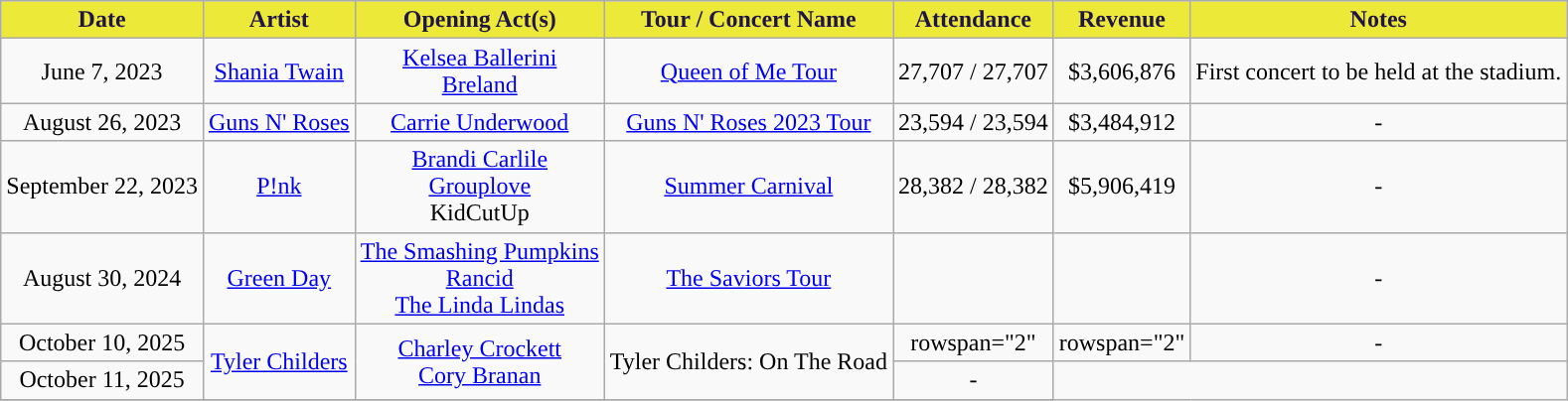<table class="wikitable" style="text-align:center">
<tr>
<th style="text-align:center;  background:#EDE939; color:#201547; ">Date</th>
<th style="text-align:center;  background:#EDE939; color:#201547; ">Artist</th>
<th style="text-align:center; background:#EDE939; color:#201547; ">Opening Act(s)</th>
<th style="text-align:center;  background:#EDE939; color:#201547; ">Tour / Concert Name</th>
<th style="text-align:center;  background:#EDE939; color:#201547; ">Attendance</th>
<th style="text-align:center;  background:#EDE939; color:#201547; ">Revenue</th>
<th style="text-align:center; background:#EDE939; color:#201547; ">Notes</th>
</tr>
<tr>
<td>June 7, 2023</td>
<td><a href='#'>Shania Twain</a></td>
<td><a href='#'>Kelsea Ballerini</a><br><a href='#'>Breland</a></td>
<td><a href='#'>Queen of Me Tour</a></td>
<td>27,707 / 27,707</td>
<td>$3,606,876</td>
<td>First concert to be held at the stadium.</td>
</tr>
<tr>
<td>August 26, 2023</td>
<td><a href='#'>Guns N' Roses</a></td>
<td><a href='#'>Carrie Underwood</a></td>
<td><a href='#'>Guns N' Roses 2023 Tour</a></td>
<td>23,594 / 23,594</td>
<td>$3,484,912</td>
<td>-</td>
</tr>
<tr>
<td>September 22, 2023</td>
<td><a href='#'>P!nk</a></td>
<td><a href='#'>Brandi Carlile</a><br><a href='#'>Grouplove</a><br>KidCutUp</td>
<td><a href='#'>Summer Carnival</a></td>
<td>28,382 / 28,382</td>
<td>$5,906,419</td>
<td>-</td>
</tr>
<tr>
<td>August 30, 2024</td>
<td><a href='#'>Green Day</a></td>
<td><a href='#'>The Smashing Pumpkins</a><br><a href='#'>Rancid</a><br><a href='#'>The Linda Lindas</a></td>
<td><a href='#'>The Saviors Tour</a></td>
<td></td>
<td></td>
<td>-</td>
</tr>
<tr>
<td>October 10, 2025</td>
<td rowspan="2"><a href='#'>Tyler Childers</a></td>
<td rowspan="2"><a href='#'>Charley Crockett</a><br><a href='#'>Cory Branan</a></td>
<td rowspan="2">Tyler Childers: On The Road</td>
<td>rowspan="2"</td>
<td>rowspan="2"</td>
<td>-</td>
</tr>
<tr>
<td>October 11, 2025</td>
<td>-</td>
</tr>
<tr>
</tr>
</table>
